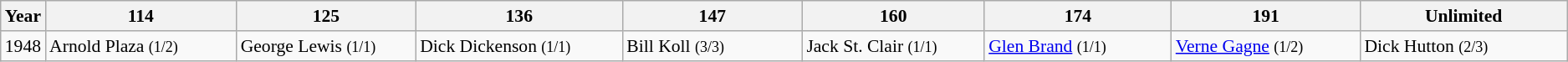<table class="wikitable sortable" style="font-size: 90%">
<tr>
<th>Year</th>
<th width=300>114</th>
<th width=275>125</th>
<th width=300>136</th>
<th width=300>147</th>
<th width=300>160</th>
<th width=300>174</th>
<th width=300>191</th>
<th width=300>Unlimited</th>
</tr>
<tr>
<td>1948</td>
<td>Arnold Plaza <small>(1/2)</small></td>
<td>George Lewis <small>(1/1)</small></td>
<td>Dick Dickenson <small>(1/1)</small></td>
<td>Bill Koll <small>(3/3)</small></td>
<td>Jack St. Clair <small>(1/1)</small></td>
<td><a href='#'>Glen Brand</a> <small>(1/1)</small></td>
<td><a href='#'>Verne Gagne</a> <small>(1/2)</small></td>
<td>Dick Hutton <small>(2/3)</small></td>
</tr>
</table>
